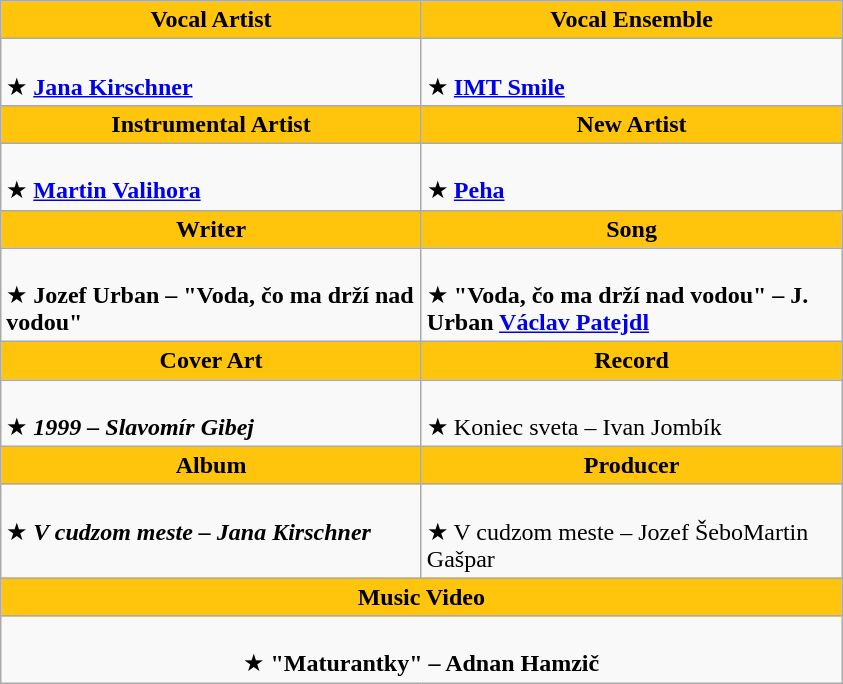<table class=wikitable>
<tr>
<th style=background:#FFC40C width=273>Vocal Artist</th>
<th style=background:#FFC40C width=273>Vocal Ensemble</th>
</tr>
<tr>
<td scope=row valign=top><br>★ <strong><a href='#'>Jana Kirschner</a></strong></td>
<td scope=row valign=top><br>★ <strong><a href='#'>IMT Smile</a></strong></td>
</tr>
<tr>
<th style=background:#FFC40C width=273>Instrumental Artist</th>
<th style=background:#FFC40C width=273>New Artist</th>
</tr>
<tr>
<td scope=row valign=top><br>★ <strong><a href='#'>Martin Valihora</a></strong></td>
<td scope=row valign=top><br>★ <strong><a href='#'>Peha</a></strong></td>
</tr>
<tr>
<th style=background:#FFC40C width=273>Writer</th>
<th style=background:#FFC40C width=273>Song</th>
</tr>
<tr>
<td scope=row valign=top><br>★ <strong>Jozef Urban – "Voda, čo ma drží nad vodou" </strong></td>
<td scope=row valign=top><br>★ <strong>"Voda, čo ma drží nad vodou"  – J. Urban </strong><strong><a href='#'>Václav Patejdl</a> </strong></td>
</tr>
<tr>
<th style=background:#FFC40C width=273>Cover Art</th>
<th style=background:#FFC40C width=273>Record</th>
</tr>
<tr>
<td scope=row valign=top><br>★ <strong><em>1999<em>  – Slavomír Gibej<strong></td>
<td scope=row valign=top><br>★ </em></strong>Koniec sveta</em>  – Ivan Jombík</strong></td>
</tr>
<tr>
<th style=background:#FFC40C width=273>Album</th>
<th style=background:#FFC40C width=273>Producer</th>
</tr>
<tr>
<td scope=row valign=top><br>★ <strong><em>V cudzom meste<em> – Jana Kirschner<strong></td>
<td scope=row valign=top><br>★ </em></strong>V cudzom meste</em> – Jozef ŠeboMartin Gašpar</strong></td>
</tr>
<tr>
<th colspan=2 style=background:#FFC40C width=546>Music Video</th>
</tr>
<tr>
<td colspan=2 scope=row valign=top align=center><br>★ <strong>"Maturantky"  – Adnan Hamzič</strong></td>
</tr>
</table>
